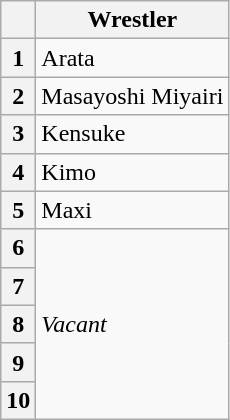<table class="wikitable">
<tr>
<th></th>
<th>Wrestler</th>
</tr>
<tr>
<th>1</th>
<td>Arata</td>
</tr>
<tr>
<th>2</th>
<td>Masayoshi Miyairi</td>
</tr>
<tr>
<th>3</th>
<td>Kensuke</td>
</tr>
<tr>
<th>4</th>
<td>Kimo</td>
</tr>
<tr>
<th>5</th>
<td>Maxi</td>
</tr>
<tr>
<th>6</th>
<td rowspan=5><em>Vacant</em></td>
</tr>
<tr>
<th>7</th>
</tr>
<tr>
<th>8</th>
</tr>
<tr>
<th>9</th>
</tr>
<tr>
<th>10</th>
</tr>
</table>
